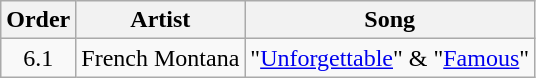<table class="wikitable plainrowheaders" style="text-align: center;">
<tr>
<th>Order</th>
<th>Artist</th>
<th>Song</th>
</tr>
<tr>
<td>6.1</td>
<td>French Montana</td>
<td>"<a href='#'>Unforgettable</a>" & "<a href='#'>Famous</a>"</td>
</tr>
</table>
